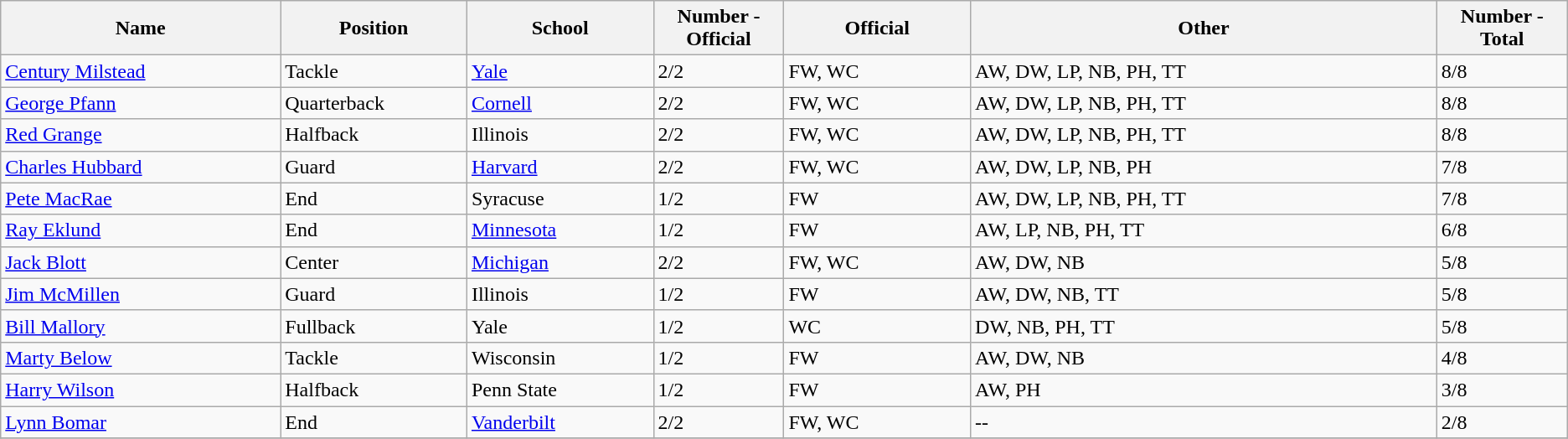<table class="wikitable sortable">
<tr>
<th bgcolor="#DDDDFF" width="15%">Name</th>
<th bgcolor="#DDDDFF" width="10%">Position</th>
<th bgcolor="#DDDDFF" width="10%">School</th>
<th bgcolor="#DDDDFF" width="7%">Number - Official</th>
<th bgcolor="#DDDDFF" width="10%">Official</th>
<th bgcolor="#DDDDFF" width="25%">Other</th>
<th bgcolor="#DDDDFF" width="7%">Number - Total</th>
</tr>
<tr align="left">
<td><a href='#'>Century Milstead</a></td>
<td>Tackle</td>
<td><a href='#'>Yale</a></td>
<td>2/2</td>
<td>FW, WC</td>
<td>AW, DW, LP, NB, PH, TT</td>
<td>8/8</td>
</tr>
<tr align="left">
<td><a href='#'>George Pfann</a></td>
<td>Quarterback</td>
<td><a href='#'>Cornell</a></td>
<td>2/2</td>
<td>FW, WC</td>
<td>AW, DW, LP, NB, PH, TT</td>
<td>8/8</td>
</tr>
<tr align="left">
<td><a href='#'>Red Grange</a></td>
<td>Halfback</td>
<td>Illinois</td>
<td>2/2</td>
<td>FW, WC</td>
<td>AW, DW, LP, NB, PH, TT</td>
<td>8/8</td>
</tr>
<tr align="left">
<td><a href='#'>Charles Hubbard</a></td>
<td>Guard</td>
<td><a href='#'>Harvard</a></td>
<td>2/2</td>
<td>FW, WC</td>
<td>AW, DW, LP, NB, PH</td>
<td>7/8</td>
</tr>
<tr align="left">
<td><a href='#'>Pete MacRae</a></td>
<td>End</td>
<td>Syracuse</td>
<td>1/2</td>
<td>FW</td>
<td>AW, DW, LP, NB, PH, TT</td>
<td>7/8</td>
</tr>
<tr align="left">
<td><a href='#'>Ray Eklund</a></td>
<td>End</td>
<td><a href='#'>Minnesota</a></td>
<td>1/2</td>
<td>FW</td>
<td>AW, LP, NB, PH, TT</td>
<td>6/8</td>
</tr>
<tr align="left">
<td><a href='#'>Jack Blott</a></td>
<td>Center</td>
<td><a href='#'>Michigan</a></td>
<td>2/2</td>
<td>FW, WC</td>
<td>AW, DW, NB</td>
<td>5/8</td>
</tr>
<tr align="left">
<td><a href='#'>Jim McMillen</a></td>
<td>Guard</td>
<td>Illinois</td>
<td>1/2</td>
<td>FW</td>
<td>AW, DW, NB, TT</td>
<td>5/8</td>
</tr>
<tr align="left">
<td><a href='#'>Bill Mallory</a></td>
<td>Fullback</td>
<td>Yale</td>
<td>1/2</td>
<td>WC</td>
<td>DW, NB, PH, TT</td>
<td>5/8</td>
</tr>
<tr align="left">
<td><a href='#'>Marty Below</a></td>
<td>Tackle</td>
<td>Wisconsin</td>
<td>1/2</td>
<td>FW</td>
<td>AW, DW, NB</td>
<td>4/8</td>
</tr>
<tr align="left">
<td><a href='#'>Harry Wilson</a></td>
<td>Halfback</td>
<td>Penn State</td>
<td>1/2</td>
<td>FW</td>
<td>AW, PH</td>
<td>3/8</td>
</tr>
<tr align="left">
<td><a href='#'>Lynn Bomar</a></td>
<td>End</td>
<td><a href='#'>Vanderbilt</a></td>
<td>2/2</td>
<td>FW, WC</td>
<td>--</td>
<td>2/8</td>
</tr>
<tr align="left">
</tr>
</table>
